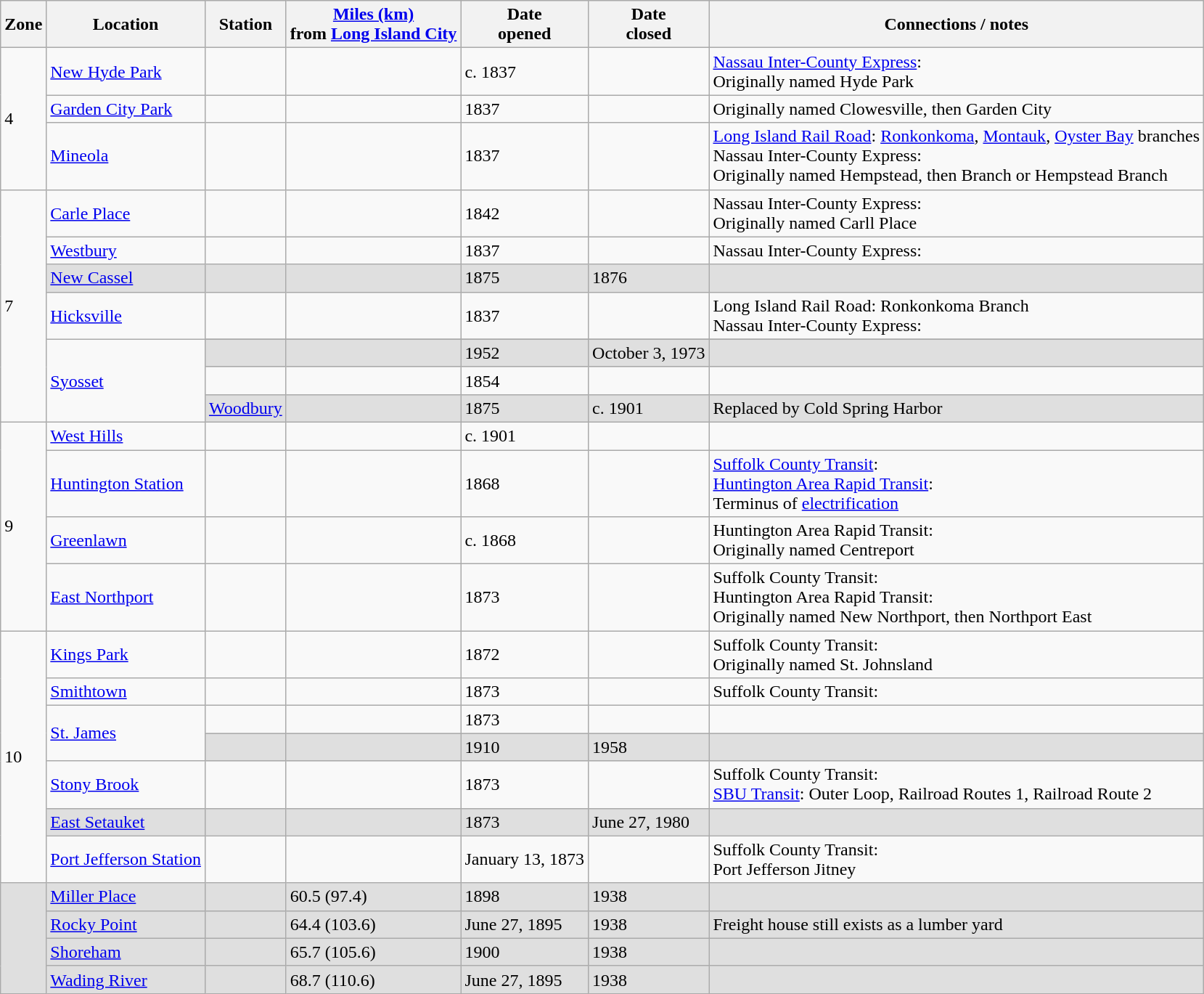<table class="wikitable">
<tr>
<th>Zone</th>
<th>Location</th>
<th>Station</th>
<th><a href='#'>Miles (km)</a><br>from <a href='#'>Long Island City</a></th>
<th>Date<br>opened</th>
<th>Date<br>closed</th>
<th>Connections / notes</th>
</tr>
<tr>
<td rowspan=3>4</td>
<td><a href='#'>New Hyde Park</a></td>
<td> </td>
<td></td>
<td>c. 1837</td>
<td></td>
<td><a href='#'>Nassau Inter-County Express</a>: <br>Originally named Hyde Park</td>
</tr>
<tr>
<td><a href='#'>Garden City Park</a></td>
<td> </td>
<td></td>
<td>1837</td>
<td></td>
<td>Originally named Clowesville, then Garden City</td>
</tr>
<tr>
<td><a href='#'>Mineola</a></td>
<td> </td>
<td></td>
<td>1837</td>
<td></td>
<td><a href='#'>Long Island Rail Road</a>: <a href='#'>Ronkonkoma</a>, <a href='#'>Montauk</a>, <a href='#'>Oyster Bay</a> branches<br>Nassau Inter-County Express: <br>Originally named Hempstead, then Branch or Hempstead Branch</td>
</tr>
<tr>
<td rowspan=8>7</td>
<td><a href='#'>Carle Place</a></td>
<td> </td>
<td></td>
<td>1842</td>
<td></td>
<td>Nassau Inter-County Express: <br>Originally named Carll Place</td>
</tr>
<tr>
<td><a href='#'>Westbury</a></td>
<td> </td>
<td></td>
<td>1837</td>
<td></td>
<td>Nassau Inter-County Express: </td>
</tr>
<tr bgcolor=dfdfdf>
<td><a href='#'>New Cassel</a></td>
<td></td>
<td></td>
<td>1875</td>
<td>1876</td>
<td></td>
</tr>
<tr>
<td><a href='#'>Hicksville</a></td>
<td> </td>
<td></td>
<td>1837</td>
<td></td>
<td>Long Island Rail Road: Ronkonkoma Branch<br>Nassau Inter-County Express: </td>
</tr>
<tr>
<td rowspan=4><a href='#'>Syosset</a></td>
</tr>
<tr bgcolor=dfdfdf>
<td></td>
<td></td>
<td>1952</td>
<td>October 3, 1973</td>
<td></td>
</tr>
<tr>
<td> </td>
<td></td>
<td>1854</td>
<td></td>
<td></td>
</tr>
<tr bgcolor=dfdfdf>
<td><a href='#'>Woodbury</a></td>
<td></td>
<td>1875</td>
<td>c. 1901</td>
<td>Replaced by Cold Spring Harbor</td>
</tr>
<tr>
<td rowspan=4>9</td>
<td><a href='#'>West Hills</a></td>
<td> </td>
<td></td>
<td>c. 1901</td>
<td></td>
<td></td>
</tr>
<tr>
<td><a href='#'>Huntington Station</a></td>
<td> </td>
<td></td>
<td>1868</td>
<td></td>
<td><a href='#'>Suffolk County Transit</a>: <br><a href='#'>Huntington Area Rapid Transit</a>: <br>Terminus of <a href='#'>electrification</a></td>
</tr>
<tr>
<td><a href='#'>Greenlawn</a></td>
<td> </td>
<td></td>
<td>c. 1868</td>
<td></td>
<td>Huntington Area Rapid Transit: <br>Originally named Centreport</td>
</tr>
<tr>
<td><a href='#'>East Northport</a></td>
<td> </td>
<td></td>
<td>1873</td>
<td></td>
<td>Suffolk County Transit: <br>Huntington Area Rapid Transit: <br>Originally named New Northport, then Northport East</td>
</tr>
<tr>
<td rowspan=7>10</td>
<td><a href='#'>Kings Park</a></td>
<td> </td>
<td></td>
<td>1872</td>
<td></td>
<td>Suffolk County Transit: <br>Originally named St. Johnsland</td>
</tr>
<tr>
<td><a href='#'>Smithtown</a></td>
<td> </td>
<td></td>
<td>1873</td>
<td></td>
<td>Suffolk County Transit: </td>
</tr>
<tr>
<td rowspan=2><a href='#'>St. James</a></td>
<td> </td>
<td></td>
<td>1873</td>
<td></td>
<td></td>
</tr>
<tr bgcolor=dfdfdf>
<td></td>
<td></td>
<td>1910</td>
<td>1958</td>
<td></td>
</tr>
<tr>
<td><a href='#'>Stony Brook</a></td>
<td> </td>
<td></td>
<td>1873</td>
<td></td>
<td>Suffolk County Transit: <br><a href='#'>SBU Transit</a>: Outer Loop, Railroad Routes 1, Railroad Route 2</td>
</tr>
<tr bgcolor=dfdfdf>
<td><a href='#'>East Setauket</a></td>
<td></td>
<td></td>
<td>1873</td>
<td>June 27, 1980</td>
<td></td>
</tr>
<tr>
<td><a href='#'>Port Jefferson Station</a></td>
<td> </td>
<td></td>
<td>January 13, 1873</td>
<td></td>
<td>Suffolk County Transit: <br>Port Jefferson Jitney</td>
</tr>
<tr bgcolor=dfdfdf>
<td rowspan=4></td>
<td><a href='#'>Miller Place</a></td>
<td></td>
<td>60.5 (97.4)</td>
<td>1898</td>
<td>1938</td>
<td></td>
</tr>
<tr bgcolor=dfdfdf>
<td><a href='#'>Rocky Point</a></td>
<td></td>
<td>64.4 (103.6)</td>
<td>June 27, 1895</td>
<td>1938</td>
<td>Freight house still exists as a lumber yard</td>
</tr>
<tr bgcolor=dfdfdf>
<td><a href='#'>Shoreham</a></td>
<td></td>
<td>65.7 (105.6)</td>
<td>1900</td>
<td>1938</td>
<td></td>
</tr>
<tr bgcolor=dfdfdf>
<td><a href='#'>Wading River</a></td>
<td></td>
<td>68.7 (110.6)</td>
<td>June 27, 1895</td>
<td>1938</td>
<td></td>
</tr>
</table>
